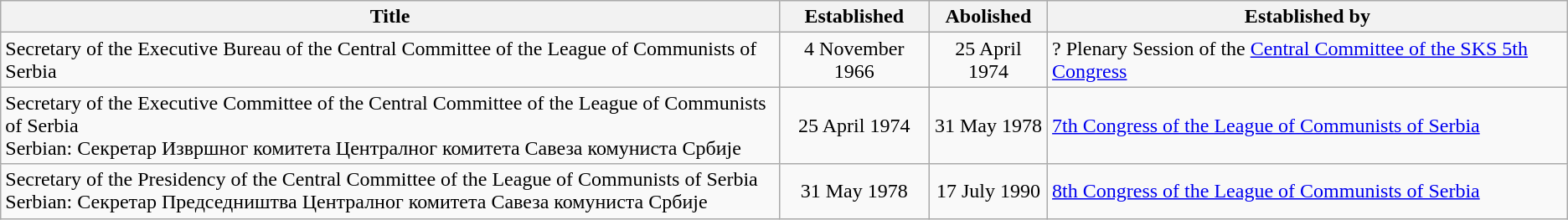<table class="wikitable sortable">
<tr>
<th scope=col>Title</th>
<th scope=col>Established</th>
<th scope=col>Abolished</th>
<th scope=col>Established by</th>
</tr>
<tr>
<td>Secretary of the Executive Bureau of the Central Committee of the League of Communists of Serbia<br></td>
<td align="center">4 November 1966</td>
<td align="center">25 April 1974</td>
<td>? Plenary Session of the <a href='#'>Central Committee of the SKS 5th Congress</a></td>
</tr>
<tr>
<td>Secretary of the Executive Committee of the Central Committee of the League of Communists of Serbia<br>Serbian: Секретар Извршног комитета Централног комитета Савеза комуниста Србије</td>
<td align="center">25 April 1974</td>
<td align="center">31 May 1978</td>
<td><a href='#'>7th Congress of the League of Communists of Serbia</a></td>
</tr>
<tr>
<td>Secretary of the Presidency of the Central Committee of the League of Communists of Serbia<br>Serbian: Секретар Председништва Централног комитета Савеза комуниста Србије</td>
<td align="center">31 May 1978</td>
<td align="center">17 July 1990</td>
<td><a href='#'>8th Congress of the League of Communists of Serbia</a></td>
</tr>
</table>
